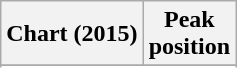<table class="wikitable sortable plainrowheaders" style="text-align:center;">
<tr>
<th scope="col">Chart (2015)</th>
<th scope="col">Peak<br>position</th>
</tr>
<tr>
</tr>
<tr>
</tr>
<tr>
</tr>
</table>
